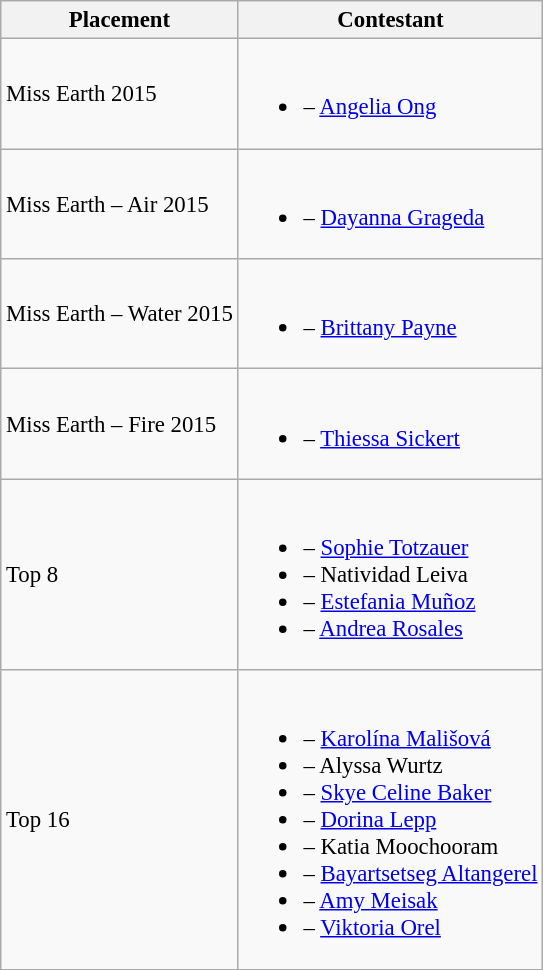<table class="wikitable sortable" style="font-size:95%;">
<tr>
<th>Placement</th>
<th>Contestant</th>
</tr>
<tr>
<td>Miss Earth 2015</td>
<td><br><ul><li> – <a href='#'>Angelia Ong</a></li></ul></td>
</tr>
<tr>
<td>Miss Earth – Air 2015</td>
<td><br><ul><li> – <a href='#'>Dayanna Grageda</a></li></ul></td>
</tr>
<tr>
<td>Miss Earth – Water 2015</td>
<td><br><ul><li> – <a href='#'>Brittany Payne</a></li></ul></td>
</tr>
<tr>
<td>Miss Earth – Fire 2015</td>
<td><br><ul><li> – <a href='#'>Thiessa Sickert</a></li></ul></td>
</tr>
<tr>
<td>Top 8</td>
<td><br><ul><li> – <a href='#'>Sophie Totzauer</a></li><li> – Natividad Leiva</li><li> – <a href='#'>Estefania Muñoz</a></li><li> – <a href='#'>Andrea Rosales</a></li></ul></td>
</tr>
<tr>
<td>Top 16</td>
<td><br><ul><li> – <a href='#'>Karolína Mališová</a></li><li> – Alyssa Wurtz</li><li> – <a href='#'>Skye Celine Baker</a></li><li> – <a href='#'>Dorina Lepp</a></li><li> – Katia Moochooram</li><li> – <a href='#'>Bayartsetseg Altangerel</a></li><li> – <a href='#'>Amy Meisak</a></li><li> – <a href='#'>Viktoria Orel</a></li></ul></td>
</tr>
</table>
